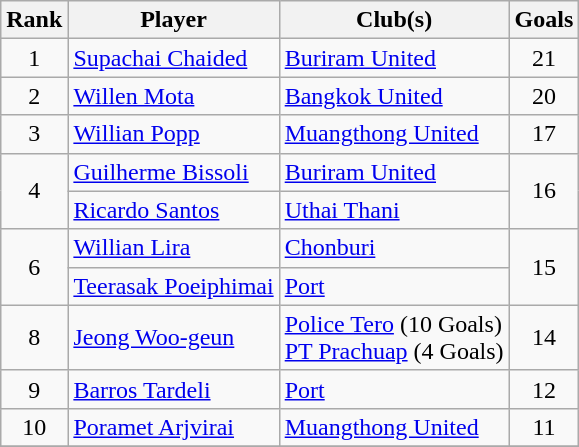<table class="wikitable" style="text-align:center">
<tr>
<th>Rank</th>
<th>Player</th>
<th>Club(s)</th>
<th>Goals</th>
</tr>
<tr>
<td>1</td>
<td align="left"> <a href='#'>Supachai Chaided</a></td>
<td align="left"><a href='#'>Buriram United</a></td>
<td>21</td>
</tr>
<tr>
<td>2</td>
<td align="left"> <a href='#'>Willen Mota</a></td>
<td align="left"><a href='#'>Bangkok United</a></td>
<td>20</td>
</tr>
<tr>
<td>3</td>
<td align="left"> <a href='#'>Willian Popp</a></td>
<td align="left"><a href='#'>Muangthong United</a></td>
<td>17</td>
</tr>
<tr>
<td rowspan="2">4</td>
<td align="left"> <a href='#'>Guilherme Bissoli</a></td>
<td align="left"><a href='#'>Buriram United</a></td>
<td rowspan="2">16</td>
</tr>
<tr>
<td align="left"> <a href='#'>Ricardo Santos</a></td>
<td align="left"><a href='#'>Uthai Thani</a></td>
</tr>
<tr>
<td rowspan="2">6</td>
<td align="left"> <a href='#'>Willian Lira</a></td>
<td align="left"><a href='#'>Chonburi</a></td>
<td rowspan="2">15</td>
</tr>
<tr>
<td align="left"> <a href='#'>Teerasak Poeiphimai</a></td>
<td align="left"><a href='#'>Port</a></td>
</tr>
<tr>
<td>8</td>
<td align="left"> <a href='#'>Jeong Woo-geun</a></td>
<td align="left"><a href='#'>Police Tero</a> (10 Goals) <br> <a href='#'>PT Prachuap</a> (4 Goals)</td>
<td>14</td>
</tr>
<tr>
<td>9</td>
<td align="left"> <a href='#'>Barros Tardeli</a></td>
<td align="left"><a href='#'>Port</a></td>
<td>12</td>
</tr>
<tr>
<td>10</td>
<td align="left"> <a href='#'>Poramet Arjvirai</a></td>
<td align="left"><a href='#'>Muangthong United</a></td>
<td>11</td>
</tr>
<tr>
</tr>
</table>
